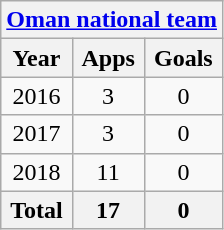<table class="wikitable" style="text-align:center">
<tr>
<th colspan=3><a href='#'>Oman national team</a></th>
</tr>
<tr>
<th>Year</th>
<th>Apps</th>
<th>Goals</th>
</tr>
<tr>
<td>2016</td>
<td>3</td>
<td>0</td>
</tr>
<tr>
<td>2017</td>
<td>3</td>
<td>0</td>
</tr>
<tr>
<td>2018</td>
<td>11</td>
<td>0</td>
</tr>
<tr>
<th>Total</th>
<th>17</th>
<th>0</th>
</tr>
</table>
